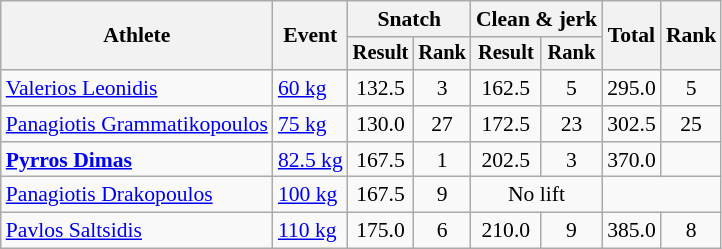<table class="wikitable" style="font-size:90%">
<tr>
<th rowspan="2">Athlete</th>
<th rowspan="2">Event</th>
<th colspan="2">Snatch</th>
<th colspan="2">Clean & jerk</th>
<th rowspan="2">Total</th>
<th rowspan="2">Rank</th>
</tr>
<tr style="font-size:95%">
<th>Result</th>
<th>Rank</th>
<th>Result</th>
<th>Rank</th>
</tr>
<tr align=center>
<td align=left><a href='#'>Valerios Leonidis</a></td>
<td align=left><a href='#'>60 kg</a></td>
<td>132.5</td>
<td>3</td>
<td>162.5</td>
<td>5</td>
<td>295.0</td>
<td>5</td>
</tr>
<tr align=center>
<td align=left><a href='#'>Panagiotis Grammatikopoulos</a></td>
<td align=left><a href='#'>75 kg</a></td>
<td>130.0</td>
<td>27</td>
<td>172.5</td>
<td>23</td>
<td>302.5</td>
<td>25</td>
</tr>
<tr align=center>
<td align=left><strong><a href='#'>Pyrros Dimas</a></strong></td>
<td align=left><a href='#'>82.5 kg</a></td>
<td>167.5</td>
<td>1</td>
<td>202.5</td>
<td>3</td>
<td>370.0</td>
<td></td>
</tr>
<tr align=center>
<td align=left><a href='#'>Panagiotis Drakopoulos</a></td>
<td align=left><a href='#'>100 kg</a></td>
<td>167.5</td>
<td>9</td>
<td colspan=2>No lift</td>
<td colspan=2></td>
</tr>
<tr align=center>
<td align=left><a href='#'>Pavlos Saltsidis</a></td>
<td align=left><a href='#'>110 kg</a></td>
<td>175.0</td>
<td>6</td>
<td>210.0</td>
<td>9</td>
<td>385.0</td>
<td>8</td>
</tr>
</table>
